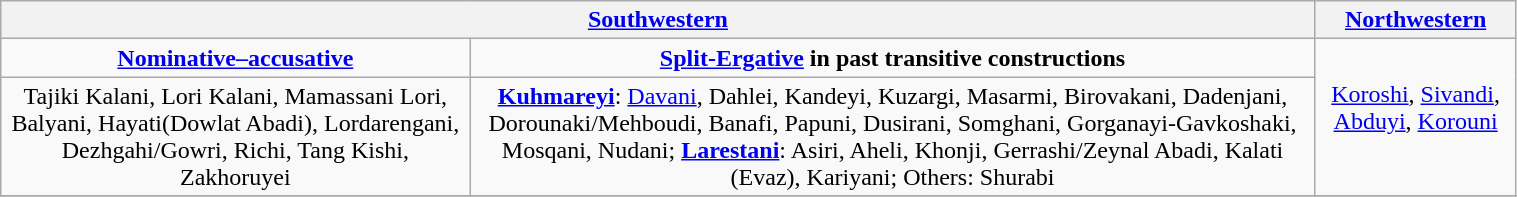<table class="wikitable" style="font-size:100%; text-align:center; width:80%">
<tr>
<th colspan="2"><a href='#'>Southwestern</a></th>
<th><a href='#'>Northwestern</a></th>
</tr>
<tr>
<td style="font-weight: bold;"><a href='#'>Nominative–accusative</a></td>
<td style="font-weight: bold;"><a href='#'>Split-Ergative</a> in past transitive constructions</td>
</tr>
<tr>
<td>Tajiki Kalani, Lori Kalani, Mamassani Lori, Balyani, Hayati(Dowlat Abadi), Lordarengani, Dezhgahi/Gowri, Richi, Tang Kishi, Zakhoruyei</td>
<td><strong><a href='#'>Kuhmareyi</a></strong>: <a href='#'>Davani</a>, Dahlei, Kandeyi, Kuzargi, Masarmi, Birovakani, Dadenjani, Dorounaki/Mehboudi, Banafi, Papuni, Dusirani, Somghani, Gorganayi-Gavkoshaki, Mosqani, Nudani; <strong><a href='#'>Larestani</a></strong>: Asiri, Aheli, Khonji, Gerrashi/Zeynal Abadi, Kalati (Evaz), Kariyani; Others: Shurabi</td>
<td style="border-top:0px;" valign="top"><a href='#'>Koroshi</a>, <a href='#'>Sivandi</a>, <a href='#'>Abduyi</a>, <a href='#'>Korouni</a></td>
</tr>
<tr>
</tr>
</table>
